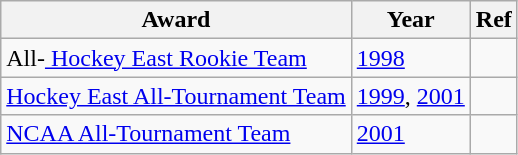<table class="wikitable">
<tr>
<th>Award</th>
<th>Year</th>
<th>Ref</th>
</tr>
<tr>
<td>All-<a href='#'> Hockey East Rookie Team</a></td>
<td><a href='#'>1998</a></td>
<td></td>
</tr>
<tr>
<td><a href='#'>Hockey East All-Tournament Team</a></td>
<td><a href='#'>1999</a>, <a href='#'>2001</a></td>
<td></td>
</tr>
<tr>
<td><a href='#'>NCAA All-Tournament Team</a></td>
<td><a href='#'>2001</a></td>
<td></td>
</tr>
</table>
